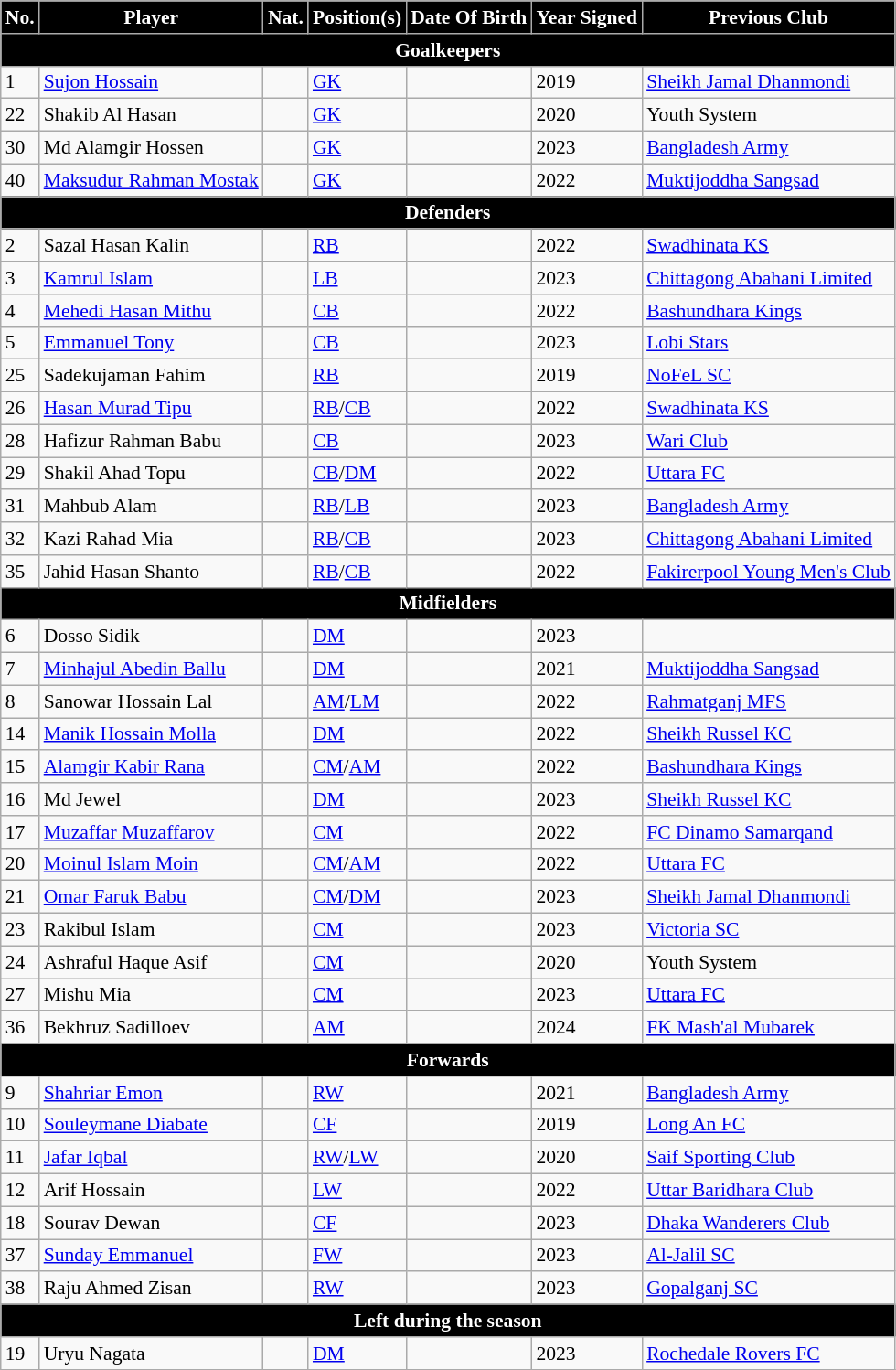<table class="wikitable sortable" style="text-align:left; font-size:90%;">
<tr>
<th style="background:#000000; color:#FFFFFF; text-align:center;">No.</th>
<th style="background:#000000; color:#FFFFFF; text-align:center;">Player</th>
<th style="background:#000000; color:#FFFFFF; text-align:center;">Nat.</th>
<th style="background:#000000; color:#FFFFFF; text-align:center;">Position(s)</th>
<th style="background:#000000; color:#FFFFFF; text-align:center;">Date Of Birth</th>
<th style="background:#000000; color:#FFFFFF; text-align:center;">Year Signed</th>
<th style="background:#000000; color:#FFFFFF; text-align:center;">Previous Club</th>
</tr>
<tr>
<th colspan="7" style="background:#000000; color:#FFFFFF; text-align:center"><strong>Goalkeepers</strong></th>
</tr>
<tr>
<td>1</td>
<td><a href='#'>Sujon Hossain</a></td>
<td></td>
<td><a href='#'>GK</a></td>
<td></td>
<td>2019</td>
<td><a href='#'>Sheikh Jamal Dhanmondi</a></td>
</tr>
<tr>
<td>22</td>
<td>Shakib Al Hasan</td>
<td></td>
<td><a href='#'>GK</a></td>
<td></td>
<td>2020</td>
<td>Youth System</td>
</tr>
<tr>
<td>30</td>
<td>Md Alamgir Hossen</td>
<td></td>
<td><a href='#'>GK</a></td>
<td></td>
<td>2023</td>
<td><a href='#'>Bangladesh Army</a></td>
</tr>
<tr>
<td>40</td>
<td><a href='#'>Maksudur Rahman Mostak</a></td>
<td></td>
<td><a href='#'>GK</a></td>
<td></td>
<td>2022</td>
<td><a href='#'>Muktijoddha Sangsad</a></td>
</tr>
<tr>
<th colspan="7" style="background:#000000; color:#FFFFFF; text-align:center"><strong>Defenders</strong></th>
</tr>
<tr>
<td>2</td>
<td>Sazal Hasan Kalin</td>
<td></td>
<td><a href='#'>RB</a></td>
<td></td>
<td>2022</td>
<td><a href='#'>Swadhinata KS</a></td>
</tr>
<tr>
<td>3</td>
<td><a href='#'>Kamrul Islam</a></td>
<td></td>
<td><a href='#'>LB</a></td>
<td></td>
<td>2023</td>
<td><a href='#'>Chittagong Abahani Limited</a></td>
</tr>
<tr>
<td>4</td>
<td><a href='#'>Mehedi Hasan Mithu</a></td>
<td></td>
<td><a href='#'>CB</a></td>
<td></td>
<td>2022</td>
<td><a href='#'>Bashundhara Kings</a></td>
</tr>
<tr>
<td>5</td>
<td><a href='#'>Emmanuel Tony</a></td>
<td></td>
<td><a href='#'>CB</a></td>
<td></td>
<td>2023</td>
<td> <a href='#'>Lobi Stars</a></td>
</tr>
<tr>
<td>25</td>
<td>Sadekujaman Fahim</td>
<td></td>
<td><a href='#'>RB</a></td>
<td></td>
<td>2019</td>
<td><a href='#'>NoFeL SC</a></td>
</tr>
<tr>
<td>26</td>
<td><a href='#'>Hasan Murad Tipu</a></td>
<td></td>
<td><a href='#'>RB</a>/<a href='#'>CB</a></td>
<td></td>
<td>2022</td>
<td><a href='#'>Swadhinata KS</a></td>
</tr>
<tr>
<td>28</td>
<td>Hafizur Rahman Babu</td>
<td></td>
<td><a href='#'>CB</a></td>
<td></td>
<td>2023</td>
<td><a href='#'>Wari Club</a></td>
</tr>
<tr>
<td>29</td>
<td>Shakil Ahad Topu</td>
<td></td>
<td><a href='#'>CB</a>/<a href='#'>DM</a></td>
<td></td>
<td>2022</td>
<td><a href='#'>Uttara FC</a></td>
</tr>
<tr>
<td>31</td>
<td>Mahbub Alam</td>
<td></td>
<td><a href='#'>RB</a>/<a href='#'>LB</a></td>
<td></td>
<td>2023</td>
<td><a href='#'>Bangladesh Army</a></td>
</tr>
<tr>
<td>32</td>
<td>Kazi Rahad Mia</td>
<td></td>
<td><a href='#'>RB</a>/<a href='#'>CB</a></td>
<td></td>
<td>2023</td>
<td><a href='#'>Chittagong Abahani Limited</a></td>
</tr>
<tr>
<td>35</td>
<td>Jahid Hasan Shanto</td>
<td></td>
<td><a href='#'>RB</a>/<a href='#'>CB</a></td>
<td></td>
<td>2022</td>
<td><a href='#'>Fakirerpool Young Men's Club</a></td>
</tr>
<tr>
<th colspan="7" style="background:#000000; color:#FFFFFF; text-align:center"><strong>Midfielders</strong></th>
</tr>
<tr>
<td>6</td>
<td>Dosso Sidik</td>
<td></td>
<td><a href='#'>DM</a></td>
<td></td>
<td>2023</td>
<td></td>
</tr>
<tr>
<td>7</td>
<td><a href='#'>Minhajul Abedin Ballu</a></td>
<td></td>
<td><a href='#'>DM</a></td>
<td></td>
<td>2021</td>
<td><a href='#'>Muktijoddha Sangsad</a></td>
</tr>
<tr>
<td>8</td>
<td>Sanowar Hossain Lal</td>
<td></td>
<td><a href='#'>AM</a>/<a href='#'>LM</a></td>
<td></td>
<td>2022</td>
<td><a href='#'>Rahmatganj MFS</a></td>
</tr>
<tr>
<td>14</td>
<td><a href='#'>Manik Hossain Molla</a></td>
<td></td>
<td><a href='#'>DM</a></td>
<td></td>
<td>2022</td>
<td><a href='#'>Sheikh Russel KC</a></td>
</tr>
<tr>
<td>15</td>
<td><a href='#'>Alamgir Kabir Rana</a></td>
<td></td>
<td><a href='#'>CM</a>/<a href='#'>AM</a></td>
<td></td>
<td>2022</td>
<td><a href='#'>Bashundhara Kings</a></td>
</tr>
<tr>
<td>16</td>
<td>Md Jewel</td>
<td></td>
<td><a href='#'>DM</a></td>
<td></td>
<td>2023</td>
<td><a href='#'>Sheikh Russel KC</a></td>
</tr>
<tr>
<td>17</td>
<td><a href='#'>Muzaffar Muzaffarov</a></td>
<td></td>
<td><a href='#'>CM</a></td>
<td></td>
<td>2022</td>
<td> <a href='#'>FC Dinamo Samarqand</a></td>
</tr>
<tr>
<td>20</td>
<td><a href='#'>Moinul Islam Moin</a></td>
<td></td>
<td><a href='#'>CM</a>/<a href='#'>AM</a></td>
<td></td>
<td>2022</td>
<td><a href='#'>Uttara FC</a></td>
</tr>
<tr>
<td>21</td>
<td><a href='#'>Omar Faruk Babu</a></td>
<td></td>
<td><a href='#'>CM</a>/<a href='#'>DM</a></td>
<td></td>
<td>2023</td>
<td><a href='#'>Sheikh Jamal Dhanmondi</a></td>
</tr>
<tr>
<td>23</td>
<td>Rakibul Islam</td>
<td></td>
<td><a href='#'>CM</a></td>
<td></td>
<td>2023</td>
<td><a href='#'>Victoria SC</a></td>
</tr>
<tr>
<td>24</td>
<td>Ashraful Haque Asif</td>
<td></td>
<td><a href='#'>CM</a></td>
<td></td>
<td>2020</td>
<td>Youth System</td>
</tr>
<tr>
<td>27</td>
<td>Mishu Mia</td>
<td></td>
<td><a href='#'>CM</a></td>
<td></td>
<td>2023</td>
<td><a href='#'>Uttara FC</a></td>
</tr>
<tr>
<td>36</td>
<td>Bekhruz Sadilloev</td>
<td></td>
<td><a href='#'>AM</a></td>
<td></td>
<td>2024</td>
<td> <a href='#'>FK Mash'al Mubarek</a></td>
</tr>
<tr>
<th colspan="7" style="background:#000000; color:#FFFFFF; text-align:center"><strong>Forwards</strong></th>
</tr>
<tr>
<td>9</td>
<td><a href='#'>Shahriar Emon</a></td>
<td></td>
<td><a href='#'>RW</a></td>
<td></td>
<td>2021</td>
<td><a href='#'>Bangladesh Army</a></td>
</tr>
<tr>
<td>10</td>
<td><a href='#'>Souleymane Diabate</a></td>
<td></td>
<td><a href='#'>CF</a></td>
<td></td>
<td>2019</td>
<td> <a href='#'>Long An FC</a></td>
</tr>
<tr>
<td>11</td>
<td><a href='#'>Jafar Iqbal</a></td>
<td></td>
<td><a href='#'>RW</a>/<a href='#'>LW</a></td>
<td></td>
<td>2020</td>
<td><a href='#'>Saif Sporting Club</a></td>
</tr>
<tr>
<td>12</td>
<td>Arif Hossain</td>
<td></td>
<td><a href='#'>LW</a></td>
<td></td>
<td>2022</td>
<td><a href='#'>Uttar Baridhara Club</a></td>
</tr>
<tr>
<td>18</td>
<td>Sourav Dewan</td>
<td></td>
<td><a href='#'>CF</a></td>
<td></td>
<td>2023</td>
<td><a href='#'>Dhaka Wanderers Club</a></td>
</tr>
<tr>
<td>37</td>
<td><a href='#'>Sunday Emmanuel</a></td>
<td></td>
<td><a href='#'>FW</a></td>
<td></td>
<td>2023</td>
<td> <a href='#'>Al-Jalil SC</a></td>
</tr>
<tr>
<td>38</td>
<td>Raju Ahmed Zisan</td>
<td></td>
<td><a href='#'>RW</a></td>
<td></td>
<td>2023</td>
<td><a href='#'>Gopalganj SC</a></td>
</tr>
<tr>
<th colspan="9" style="background:#000000; color:#FFFFFF; text-align:center"><strong>Left during the season</strong></th>
</tr>
<tr>
<td>19</td>
<td>Uryu Nagata</td>
<td></td>
<td><a href='#'>DM</a></td>
<td></td>
<td>2023</td>
<td> <a href='#'>Rochedale Rovers FC</a></td>
</tr>
<tr>
</tr>
</table>
